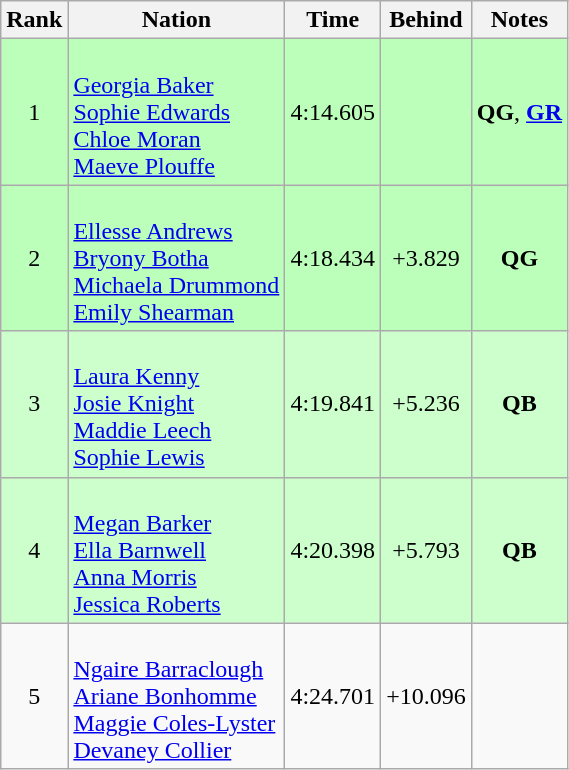<table class="wikitable sortable" style="text-align:center">
<tr>
<th>Rank</th>
<th>Nation</th>
<th>Time</th>
<th>Behind</th>
<th>Notes</th>
</tr>
<tr bgcolor=bbffbb>
<td>1</td>
<td align=left><br><a href='#'>Georgia Baker</a><br><a href='#'>Sophie Edwards</a><br><a href='#'>Chloe Moran</a><br><a href='#'>Maeve Plouffe</a></td>
<td>4:14.605</td>
<td></td>
<td><strong>QG</strong>, <strong><a href='#'>GR</a></strong></td>
</tr>
<tr bgcolor=bbffbb>
<td>2</td>
<td align=left><br><a href='#'>Ellesse Andrews</a><br><a href='#'>Bryony Botha</a><br><a href='#'>Michaela Drummond</a><br><a href='#'>Emily Shearman</a></td>
<td>4:18.434</td>
<td>+3.829</td>
<td><strong>QG</strong></td>
</tr>
<tr bgcolor=ccffcc>
<td>3</td>
<td align=left><br><a href='#'>Laura Kenny</a><br><a href='#'>Josie Knight</a><br><a href='#'>Maddie Leech</a><br><a href='#'>Sophie Lewis</a></td>
<td>4:19.841</td>
<td>+5.236</td>
<td><strong>QB</strong></td>
</tr>
<tr bgcolor=ccffcc>
<td>4</td>
<td align=left><br><a href='#'>Megan Barker</a><br><a href='#'>Ella Barnwell</a><br><a href='#'>Anna Morris</a><br><a href='#'>Jessica Roberts</a></td>
<td>4:20.398</td>
<td>+5.793</td>
<td><strong>QB</strong></td>
</tr>
<tr>
<td>5</td>
<td align=left><br><a href='#'>Ngaire Barraclough</a><br><a href='#'>Ariane Bonhomme</a><br><a href='#'>Maggie Coles-Lyster</a><br><a href='#'>Devaney Collier</a></td>
<td>4:24.701</td>
<td>+10.096</td>
<td></td>
</tr>
</table>
